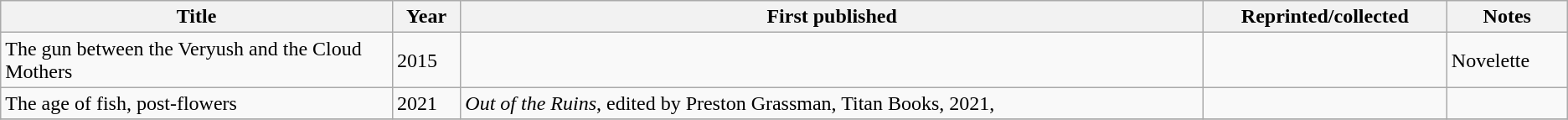<table class='wikitable sortable'>
<tr>
<th width=25%>Title</th>
<th>Year</th>
<th>First published</th>
<th>Reprinted/collected</th>
<th>Notes</th>
</tr>
<tr>
<td data-sort-value="gun between the veryush and the cloud mothers">The gun between the Veryush and the Cloud Mothers</td>
<td>2015</td>
<td></td>
<td></td>
<td>Novelette</td>
</tr>
<tr>
<td data-sort-value="age of fish, post=flowers">The age of fish, post-flowers</td>
<td>2021</td>
<td><em>Out of the Ruins</em>, edited by Preston Grassman, Titan Books, 2021, </td>
<td></td>
<td></td>
</tr>
<tr>
</tr>
</table>
